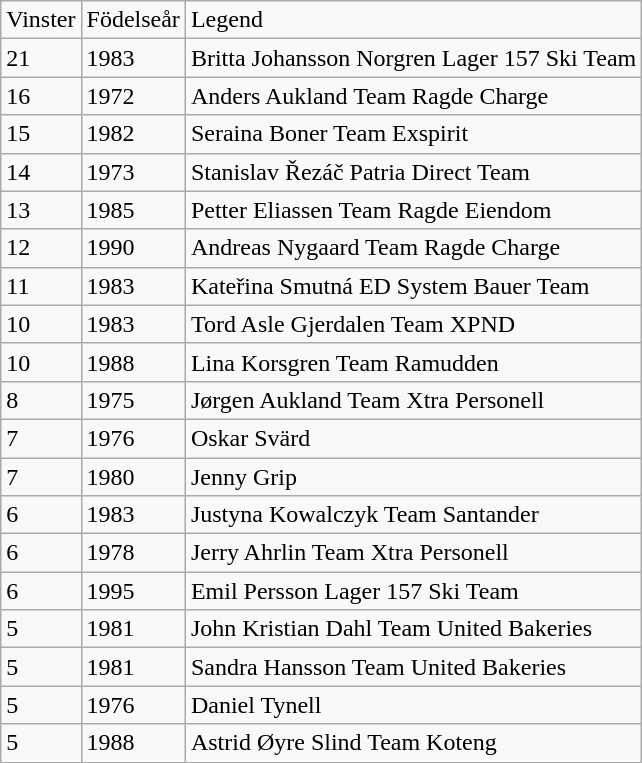<table class="wikitable sortable">
<tr>
<td>Vinster</td>
<td>Födelseår</td>
<td>Legend</td>
</tr>
<tr>
<td>21</td>
<td>1983</td>
<td>Britta Johansson Norgren Lager 157 Ski Team</td>
</tr>
<tr>
<td>16</td>
<td>1972</td>
<td>Anders Aukland Team Ragde Charge</td>
</tr>
<tr>
<td>15</td>
<td>1982</td>
<td>Seraina Boner Team Exspirit</td>
</tr>
<tr>
<td>14</td>
<td>1973</td>
<td>Stanislav Řezáč Patria Direct Team</td>
</tr>
<tr>
<td>13</td>
<td>1985</td>
<td>Petter Eliassen Team Ragde Eiendom</td>
</tr>
<tr>
<td>12</td>
<td>1990</td>
<td>Andreas Nygaard Team Ragde Charge</td>
</tr>
<tr>
<td>11</td>
<td>1983</td>
<td>Kateřina Smutná ED System Bauer Team</td>
</tr>
<tr>
<td>10</td>
<td>1983</td>
<td>Tord Asle Gjerdalen Team XPND</td>
</tr>
<tr>
<td>10</td>
<td>1988</td>
<td>Lina Korsgren Team Ramudden</td>
</tr>
<tr>
<td>8</td>
<td>1975</td>
<td>Jørgen Aukland Team Xtra Personell</td>
</tr>
<tr>
<td>7</td>
<td>1976</td>
<td>Oskar Svärd</td>
</tr>
<tr>
<td>7</td>
<td>1980</td>
<td>Jenny Grip</td>
</tr>
<tr>
<td>6</td>
<td>1983</td>
<td>Justyna Kowalczyk Team Santander</td>
</tr>
<tr>
<td>6</td>
<td>1978</td>
<td>Jerry Ahrlin Team Xtra Personell</td>
</tr>
<tr>
<td>6</td>
<td>1995</td>
<td>Emil Persson Lager 157 Ski Team</td>
</tr>
<tr>
<td>5</td>
<td>1981</td>
<td>John Kristian Dahl Team United Bakeries</td>
</tr>
<tr>
<td>5</td>
<td>1981</td>
<td>Sandra Hansson Team United Bakeries</td>
</tr>
<tr>
<td>5</td>
<td>1976</td>
<td>Daniel Tynell</td>
</tr>
<tr>
<td>5</td>
<td>1988</td>
<td>Astrid Øyre Slind Team Koteng</td>
</tr>
</table>
